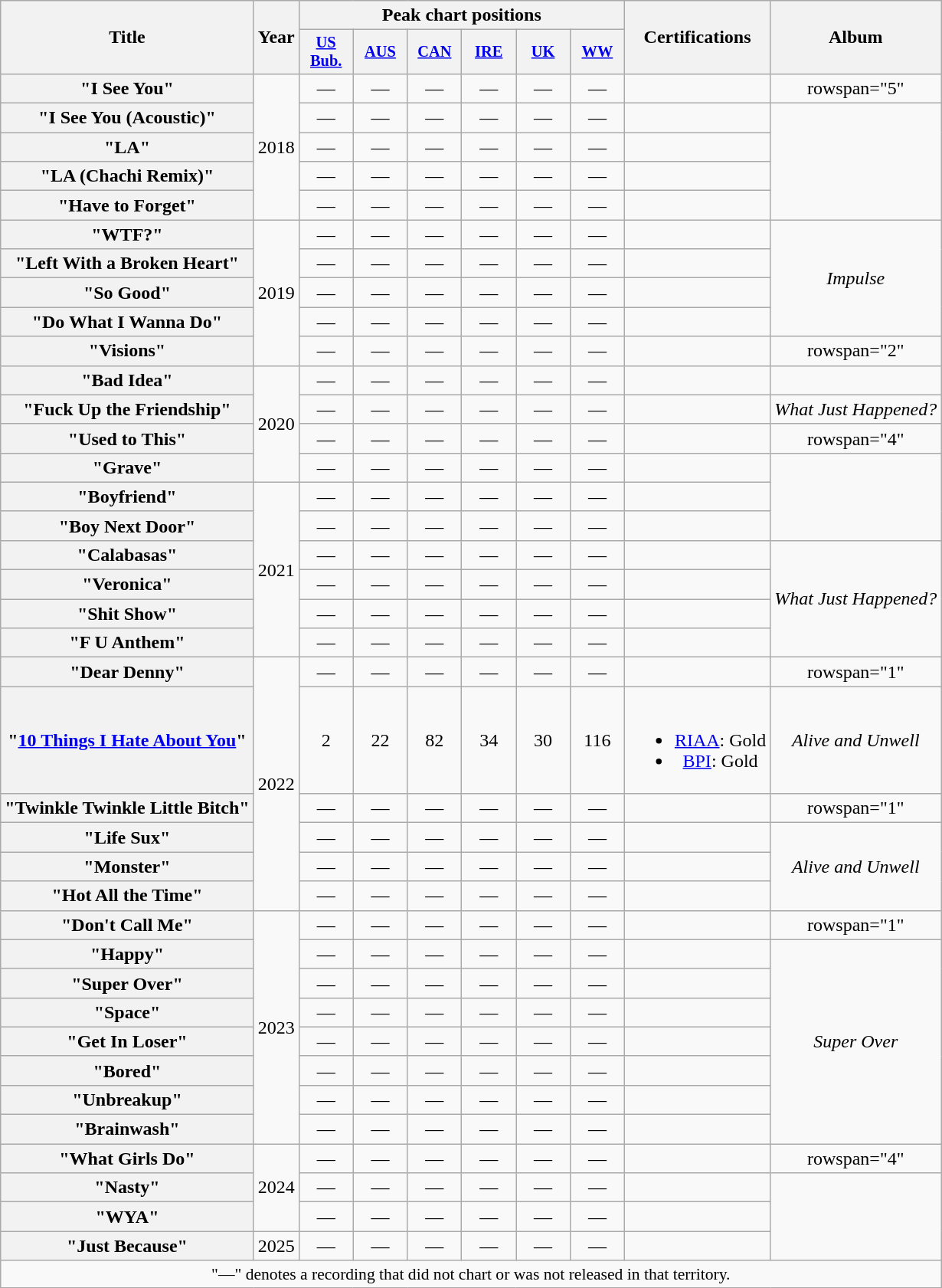<table class="wikitable plainrowheaders" style="text-align:center;">
<tr>
<th scope="col" rowspan="2">Title</th>
<th scope="col" rowspan="2">Year</th>
<th scope="col" colspan="6">Peak chart positions</th>
<th scope="col" rowspan="2">Certifications</th>
<th scope="col" rowspan="2">Album</th>
</tr>
<tr>
<th scope="col" style="width:3em;font-size:85%;"><a href='#'>US<br>Bub.</a><br></th>
<th scope="col" style="width:3em;font-size:85%;"><a href='#'>AUS</a><br></th>
<th scope="col" style="width:3em;font-size:85%;"><a href='#'>CAN</a><br></th>
<th scope="col" style="width:3em;font-size:85%;"><a href='#'>IRE</a><br></th>
<th scope="col" style="width:3em;font-size:85%;"><a href='#'>UK</a><br></th>
<th scope="col" style="width:3em;font-size:85%;"><a href='#'>WW</a><br></th>
</tr>
<tr>
<th scope="row">"I See You"</th>
<td rowspan="5">2018</td>
<td>—</td>
<td>—</td>
<td>—</td>
<td>—</td>
<td>—</td>
<td>—</td>
<td></td>
<td>rowspan="5" </td>
</tr>
<tr>
<th scope="row">"I See You (Acoustic)"</th>
<td>—</td>
<td>—</td>
<td>—</td>
<td>—</td>
<td>—</td>
<td>—</td>
<td></td>
</tr>
<tr>
<th scope="row">"LA"</th>
<td>—</td>
<td>—</td>
<td>—</td>
<td>—</td>
<td>—</td>
<td>—</td>
<td></td>
</tr>
<tr>
<th scope="row">"LA (Chachi Remix)"</th>
<td>—</td>
<td>—</td>
<td>—</td>
<td>—</td>
<td>—</td>
<td>—</td>
<td></td>
</tr>
<tr>
<th scope="row">"Have to Forget"</th>
<td>—</td>
<td>—</td>
<td>—</td>
<td>—</td>
<td>—</td>
<td>—</td>
<td></td>
</tr>
<tr>
<th scope="row">"WTF?"</th>
<td rowspan="5">2019</td>
<td>—</td>
<td>—</td>
<td>—</td>
<td>—</td>
<td>—</td>
<td>—</td>
<td></td>
<td rowspan="4"><em>Impulse</em></td>
</tr>
<tr>
<th scope="row">"Left With a Broken Heart"</th>
<td>—</td>
<td>—</td>
<td>—</td>
<td>—</td>
<td>—</td>
<td>—</td>
<td></td>
</tr>
<tr>
<th scope="row">"So Good"</th>
<td>—</td>
<td>—</td>
<td>—</td>
<td>—</td>
<td>—</td>
<td>—</td>
<td></td>
</tr>
<tr>
<th scope="row">"Do What I Wanna Do"</th>
<td>—</td>
<td>—</td>
<td>—</td>
<td>—</td>
<td>—</td>
<td>—</td>
<td></td>
</tr>
<tr>
<th scope="row">"Visions" <br></th>
<td>—</td>
<td>—</td>
<td>—</td>
<td>—</td>
<td>—</td>
<td>—</td>
<td></td>
<td>rowspan="2" </td>
</tr>
<tr>
<th scope="row">"Bad Idea"</th>
<td rowspan="4">2020</td>
<td>—</td>
<td>—</td>
<td>—</td>
<td>—</td>
<td>—</td>
<td>—</td>
<td></td>
</tr>
<tr>
<th scope="row">"Fuck Up the Friendship"</th>
<td>—</td>
<td>—</td>
<td>—</td>
<td>—</td>
<td>—</td>
<td>—</td>
<td></td>
<td><em>What Just Happened?</em></td>
</tr>
<tr>
<th scope="row">"Used to This"</th>
<td>—</td>
<td>—</td>
<td>—</td>
<td>—</td>
<td>—</td>
<td>—</td>
<td></td>
<td>rowspan="4" </td>
</tr>
<tr>
<th scope="row">"Grave"</th>
<td>—</td>
<td>—</td>
<td>—</td>
<td>—</td>
<td>—</td>
<td>—</td>
<td></td>
</tr>
<tr>
<th scope="row">"Boyfriend"</th>
<td rowspan="6">2021</td>
<td>—</td>
<td>—</td>
<td>—</td>
<td>—</td>
<td>—</td>
<td>—</td>
<td></td>
</tr>
<tr>
<th scope="row">"Boy Next Door"</th>
<td>—</td>
<td>—</td>
<td>—</td>
<td>—</td>
<td>—</td>
<td>—</td>
<td></td>
</tr>
<tr>
<th scope="row">"Calabasas"</th>
<td>—</td>
<td>—</td>
<td>—</td>
<td>—</td>
<td>—</td>
<td>—</td>
<td></td>
<td rowspan="4"><em>What Just Happened?</em></td>
</tr>
<tr>
<th scope="row">"Veronica"</th>
<td>—</td>
<td>—</td>
<td>—</td>
<td>—</td>
<td>—</td>
<td>—</td>
<td></td>
</tr>
<tr>
<th scope="row">"Shit Show"</th>
<td>—</td>
<td>—</td>
<td>—</td>
<td>—</td>
<td>—</td>
<td>—</td>
<td></td>
</tr>
<tr>
<th scope="row">"F U Anthem"</th>
<td>—</td>
<td>—</td>
<td>—</td>
<td>—</td>
<td>—</td>
<td>—</td>
<td></td>
</tr>
<tr>
<th scope="row">"Dear Denny"</th>
<td rowspan="6">2022</td>
<td>—</td>
<td>—</td>
<td>—</td>
<td>—</td>
<td>—</td>
<td>—</td>
<td></td>
<td>rowspan="1" </td>
</tr>
<tr>
<th scope="row">"<a href='#'>10 Things I Hate About You</a>"</th>
<td>2</td>
<td>22</td>
<td>82</td>
<td>34</td>
<td>30</td>
<td>116</td>
<td><br><ul><li><a href='#'>RIAA</a>: Gold</li><li><a href='#'>BPI</a>: Gold</li></ul></td>
<td rowspan="1"><em>Alive and Unwell</em></td>
</tr>
<tr>
<th scope="row">"Twinkle Twinkle Little Bitch"</th>
<td>—</td>
<td>—</td>
<td>—</td>
<td>—</td>
<td>—</td>
<td>—</td>
<td></td>
<td>rowspan="1" </td>
</tr>
<tr>
<th scope="row">"Life Sux"</th>
<td>—</td>
<td>—</td>
<td>—</td>
<td>—</td>
<td>—</td>
<td>—</td>
<td></td>
<td rowspan="3"><em>Alive and Unwell</em></td>
</tr>
<tr>
<th scope="row">"Monster"</th>
<td>—</td>
<td>—</td>
<td>—</td>
<td>—</td>
<td>—</td>
<td>—</td>
</tr>
<tr>
<th scope="row">"Hot All the Time"</th>
<td>—</td>
<td>—</td>
<td>—</td>
<td>—</td>
<td>—</td>
<td>—</td>
<td></td>
</tr>
<tr>
<th scope="row">"Don't Call Me"<br></th>
<td rowspan="8">2023</td>
<td>—</td>
<td>—</td>
<td>—</td>
<td>—</td>
<td>—</td>
<td>—</td>
<td></td>
<td>rowspan="1" </td>
</tr>
<tr>
<th scope="row">"Happy"</th>
<td>—</td>
<td>—</td>
<td>—</td>
<td>—</td>
<td>—</td>
<td>—</td>
<td></td>
<td rowspan="7"><em>Super Over</em></td>
</tr>
<tr>
<th scope="row">"Super Over"</th>
<td>—</td>
<td>—</td>
<td>—</td>
<td>—</td>
<td>—</td>
<td>—</td>
<td></td>
</tr>
<tr>
<th scope="row">"Space"</th>
<td>—</td>
<td>—</td>
<td>—</td>
<td>—</td>
<td>—</td>
<td>—</td>
<td></td>
</tr>
<tr>
<th scope="row">"Get In Loser"</th>
<td>—</td>
<td>—</td>
<td>—</td>
<td>—</td>
<td>—</td>
<td>—</td>
<td></td>
</tr>
<tr>
<th scope="row">"Bored"</th>
<td>—</td>
<td>—</td>
<td>—</td>
<td>—</td>
<td>—</td>
<td>—</td>
<td></td>
</tr>
<tr>
<th scope="row">"Unbreakup"</th>
<td>—</td>
<td>—</td>
<td>—</td>
<td>—</td>
<td>—</td>
<td>—</td>
<td></td>
</tr>
<tr>
<th scope="row">"Brainwash"</th>
<td>—</td>
<td>—</td>
<td>—</td>
<td>—</td>
<td>—</td>
<td>—</td>
<td></td>
</tr>
<tr>
<th scope="row">"What Girls Do"</th>
<td rowspan="3">2024</td>
<td>—</td>
<td>—</td>
<td>—</td>
<td>—</td>
<td>—</td>
<td>—</td>
<td></td>
<td>rowspan="4" </td>
</tr>
<tr>
<th scope="row">"Nasty"</th>
<td>—</td>
<td>—</td>
<td>—</td>
<td>—</td>
<td>—</td>
<td>—</td>
<td></td>
</tr>
<tr>
<th scope="row">"WYA"<br></th>
<td>—</td>
<td>—</td>
<td>—</td>
<td>—</td>
<td>—</td>
<td>—</td>
<td></td>
</tr>
<tr>
<th scope="row">"Just Because"</th>
<td rowspan="1">2025</td>
<td>—</td>
<td>—</td>
<td>—</td>
<td>—</td>
<td>—</td>
<td>—</td>
<td></td>
</tr>
<tr>
<td colspan="10" style="font-size:90%">"—" denotes a recording that did not chart or was not released in that territory.</td>
</tr>
</table>
